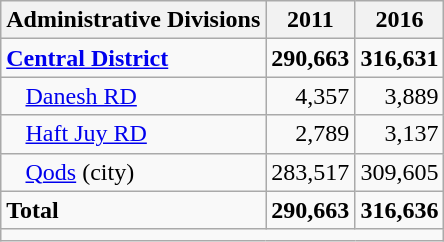<table class="wikitable">
<tr>
<th>Administrative Divisions</th>
<th>2011</th>
<th>2016</th>
</tr>
<tr>
<td><strong><a href='#'>Central District</a></strong></td>
<td style="text-align: right;"><strong>290,663</strong></td>
<td style="text-align: right;"><strong>316,631</strong></td>
</tr>
<tr>
<td style="padding-left: 1em;"><a href='#'>Danesh RD</a></td>
<td style="text-align: right;">4,357</td>
<td style="text-align: right;">3,889</td>
</tr>
<tr>
<td style="padding-left: 1em;"><a href='#'>Haft Juy RD</a></td>
<td style="text-align: right;">2,789</td>
<td style="text-align: right;">3,137</td>
</tr>
<tr>
<td style="padding-left: 1em;"><a href='#'>Qods</a> (city)</td>
<td style="text-align: right;">283,517</td>
<td style="text-align: right;">309,605</td>
</tr>
<tr>
<td><strong>Total</strong></td>
<td style="text-align: right;"><strong>290,663</strong></td>
<td style="text-align: right;"><strong>316,636</strong></td>
</tr>
<tr>
<td colspan=3></td>
</tr>
</table>
